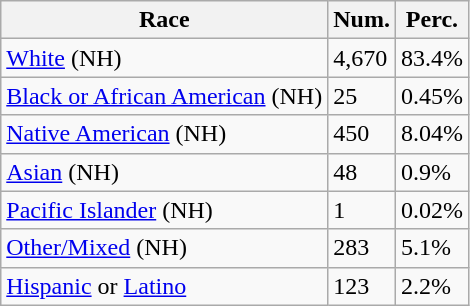<table class="wikitable">
<tr>
<th>Race</th>
<th>Num.</th>
<th>Perc.</th>
</tr>
<tr>
<td><a href='#'>White</a> (NH)</td>
<td>4,670</td>
<td>83.4%</td>
</tr>
<tr>
<td><a href='#'>Black or African American</a> (NH)</td>
<td>25</td>
<td>0.45%</td>
</tr>
<tr>
<td><a href='#'>Native American</a> (NH)</td>
<td>450</td>
<td>8.04%</td>
</tr>
<tr>
<td><a href='#'>Asian</a> (NH)</td>
<td>48</td>
<td>0.9%</td>
</tr>
<tr>
<td><a href='#'>Pacific Islander</a> (NH)</td>
<td>1</td>
<td>0.02%</td>
</tr>
<tr>
<td><a href='#'>Other/Mixed</a> (NH)</td>
<td>283</td>
<td>5.1%</td>
</tr>
<tr>
<td><a href='#'>Hispanic</a> or <a href='#'>Latino</a></td>
<td>123</td>
<td>2.2%</td>
</tr>
</table>
